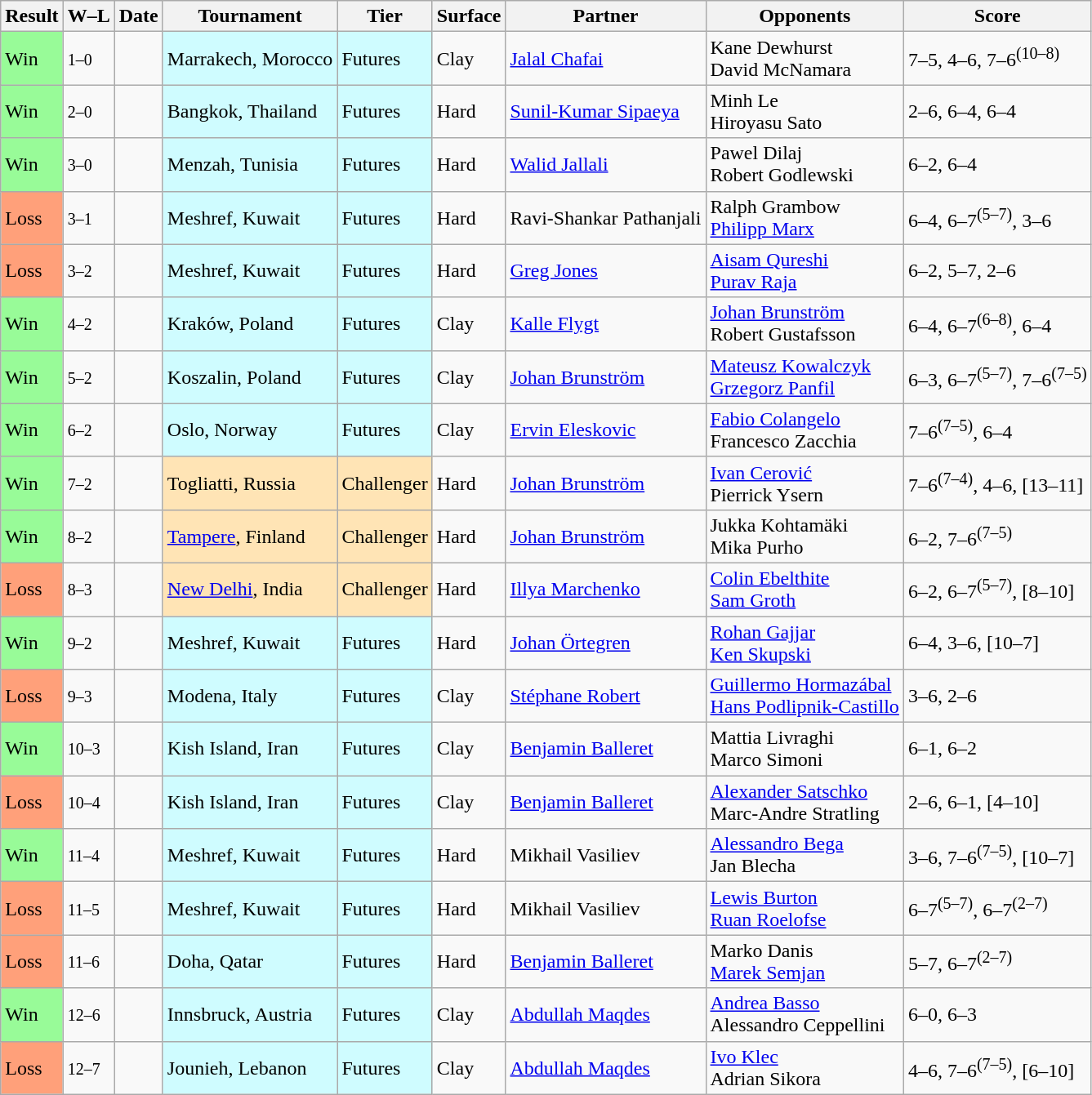<table class="sortable wikitable">
<tr>
<th>Result</th>
<th class="unsortable">W–L</th>
<th>Date</th>
<th>Tournament</th>
<th>Tier</th>
<th>Surface</th>
<th>Partner</th>
<th>Opponents</th>
<th class="unsortable">Score</th>
</tr>
<tr>
<td bgcolor=98fb98>Win</td>
<td><small>1–0</small></td>
<td></td>
<td bgcolor=cffcff>Marrakech, Morocco</td>
<td bgcolor=cffcff>Futures</td>
<td>Clay</td>
<td> <a href='#'>Jalal Chafai</a></td>
<td> Kane Dewhurst<br> David McNamara</td>
<td>7–5, 4–6, 7–6<sup>(10–8)</sup></td>
</tr>
<tr>
<td bgcolor=98fb98>Win</td>
<td><small>2–0</small></td>
<td></td>
<td bgcolor=cffcff>Bangkok, Thailand</td>
<td bgcolor=cffcff>Futures</td>
<td>Hard</td>
<td> <a href='#'>Sunil-Kumar Sipaeya</a></td>
<td> Minh Le<br> Hiroyasu Sato</td>
<td>2–6, 6–4, 6–4</td>
</tr>
<tr>
<td bgcolor=98fb98>Win</td>
<td><small>3–0</small></td>
<td></td>
<td bgcolor=cffcff>Menzah, Tunisia</td>
<td bgcolor=cffcff>Futures</td>
<td>Hard</td>
<td> <a href='#'>Walid Jallali</a></td>
<td> Pawel Dilaj<br> Robert Godlewski</td>
<td>6–2, 6–4</td>
</tr>
<tr>
<td bgcolor=ffa07a>Loss</td>
<td><small>3–1</small></td>
<td></td>
<td bgcolor=cffcff>Meshref, Kuwait</td>
<td bgcolor=cffcff>Futures</td>
<td>Hard</td>
<td> Ravi-Shankar Pathanjali</td>
<td> Ralph Grambow<br> <a href='#'>Philipp Marx</a></td>
<td>6–4, 6–7<sup>(5–7)</sup>, 3–6</td>
</tr>
<tr>
<td bgcolor=ffa07a>Loss</td>
<td><small>3–2</small></td>
<td></td>
<td bgcolor=cffcff>Meshref, Kuwait</td>
<td bgcolor=cffcff>Futures</td>
<td>Hard</td>
<td> <a href='#'>Greg Jones</a></td>
<td> <a href='#'>Aisam Qureshi</a><br> <a href='#'>Purav Raja</a></td>
<td>6–2, 5–7, 2–6</td>
</tr>
<tr>
<td bgcolor=98fb98>Win</td>
<td><small>4–2</small></td>
<td></td>
<td bgcolor=cffcff>Kraków, Poland</td>
<td bgcolor=cffcff>Futures</td>
<td>Clay</td>
<td> <a href='#'>Kalle Flygt</a></td>
<td> <a href='#'>Johan Brunström</a><br> Robert Gustafsson</td>
<td>6–4, 6–7<sup>(6–8)</sup>, 6–4</td>
</tr>
<tr>
<td bgcolor=98fb98>Win</td>
<td><small>5–2</small></td>
<td></td>
<td bgcolor=cffcff>Koszalin, Poland</td>
<td bgcolor=cffcff>Futures</td>
<td>Clay</td>
<td> <a href='#'>Johan Brunström</a></td>
<td> <a href='#'>Mateusz Kowalczyk</a><br> <a href='#'>Grzegorz Panfil</a></td>
<td>6–3, 6–7<sup>(5–7)</sup>, 7–6<sup>(7–5)</sup></td>
</tr>
<tr>
<td bgcolor=98fb98>Win</td>
<td><small>6–2</small></td>
<td></td>
<td bgcolor=cffcff>Oslo, Norway</td>
<td bgcolor=cffcff>Futures</td>
<td>Clay</td>
<td> <a href='#'>Ervin Eleskovic</a></td>
<td> <a href='#'>Fabio Colangelo</a><br> Francesco Zacchia</td>
<td>7–6<sup>(7–5)</sup>, 6–4</td>
</tr>
<tr>
<td bgcolor=98fb98>Win</td>
<td><small>7–2</small></td>
<td></td>
<td bgcolor=moccasin>Togliatti, Russia</td>
<td bgcolor=moccasin>Challenger</td>
<td>Hard</td>
<td> <a href='#'>Johan Brunström</a></td>
<td> <a href='#'>Ivan Cerović</a><br> Pierrick Ysern</td>
<td>7–6<sup>(7–4)</sup>, 4–6, [13–11]</td>
</tr>
<tr>
<td bgcolor=98fb98>Win</td>
<td><small>8–2</small></td>
<td></td>
<td bgcolor=moccasin><a href='#'>Tampere</a>, Finland</td>
<td bgcolor=moccasin>Challenger</td>
<td>Hard</td>
<td> <a href='#'>Johan Brunström</a></td>
<td> Jukka Kohtamäki<br> Mika Purho</td>
<td>6–2, 7–6<sup>(7–5)</sup></td>
</tr>
<tr>
<td bgcolor=ffa07a>Loss</td>
<td><small>8–3</small></td>
<td></td>
<td bgcolor=moccasin><a href='#'>New Delhi</a>, India</td>
<td bgcolor=moccasin>Challenger</td>
<td>Hard</td>
<td> <a href='#'>Illya Marchenko</a></td>
<td> <a href='#'>Colin Ebelthite</a><br> <a href='#'>Sam Groth</a></td>
<td>6–2, 6–7<sup>(5–7)</sup>, [8–10]</td>
</tr>
<tr>
<td bgcolor=98fb98>Win</td>
<td><small>9–2</small></td>
<td></td>
<td bgcolor=cffcff>Meshref, Kuwait</td>
<td bgcolor=cffcff>Futures</td>
<td>Hard</td>
<td> <a href='#'>Johan Örtegren</a></td>
<td> <a href='#'>Rohan Gajjar</a><br> <a href='#'>Ken Skupski</a></td>
<td>6–4, 3–6, [10–7]</td>
</tr>
<tr>
<td bgcolor=ffa07a>Loss</td>
<td><small>9–3</small></td>
<td></td>
<td bgcolor=cffcff>Modena, Italy</td>
<td bgcolor=cffcff>Futures</td>
<td>Clay</td>
<td> <a href='#'>Stéphane Robert</a></td>
<td> <a href='#'>Guillermo Hormazábal</a><br> <a href='#'>Hans Podlipnik-Castillo</a></td>
<td>3–6, 2–6</td>
</tr>
<tr>
<td bgcolor=98fb98>Win</td>
<td><small>10–3</small></td>
<td></td>
<td bgcolor=cffcff>Kish Island, Iran</td>
<td bgcolor=cffcff>Futures</td>
<td>Clay</td>
<td> <a href='#'>Benjamin Balleret</a></td>
<td> Mattia Livraghi <br> Marco Simoni</td>
<td>6–1, 6–2</td>
</tr>
<tr>
<td bgcolor=ffa07a>Loss</td>
<td><small>10–4</small></td>
<td></td>
<td bgcolor=cffcff>Kish Island, Iran</td>
<td bgcolor=cffcff>Futures</td>
<td>Clay</td>
<td> <a href='#'>Benjamin Balleret</a></td>
<td> <a href='#'>Alexander Satschko</a><br> Marc-Andre Stratling</td>
<td>2–6, 6–1, [4–10]</td>
</tr>
<tr>
<td bgcolor=98fb98>Win</td>
<td><small>11–4</small></td>
<td></td>
<td bgcolor=cffcff>Meshref, Kuwait</td>
<td bgcolor=cffcff>Futures</td>
<td>Hard</td>
<td> Mikhail Vasiliev</td>
<td> <a href='#'>Alessandro Bega</a><br> Jan Blecha</td>
<td>3–6, 7–6<sup>(7–5)</sup>, [10–7]</td>
</tr>
<tr>
<td bgcolor=ffa07a>Loss</td>
<td><small>11–5</small></td>
<td></td>
<td bgcolor=cffcff>Meshref, Kuwait</td>
<td bgcolor=cffcff>Futures</td>
<td>Hard</td>
<td> Mikhail Vasiliev</td>
<td> <a href='#'>Lewis Burton</a><br> <a href='#'>Ruan Roelofse</a></td>
<td>6–7<sup>(5–7)</sup>, 6–7<sup>(2–7)</sup></td>
</tr>
<tr>
<td bgcolor=ffa07a>Loss</td>
<td><small>11–6</small></td>
<td></td>
<td bgcolor=cffcff>Doha, Qatar</td>
<td bgcolor=cffcff>Futures</td>
<td>Hard</td>
<td> <a href='#'>Benjamin Balleret</a></td>
<td> Marko Danis<br> <a href='#'>Marek Semjan</a></td>
<td>5–7, 6–7<sup>(2–7)</sup></td>
</tr>
<tr>
<td bgcolor=98fb98>Win</td>
<td><small>12–6</small></td>
<td></td>
<td bgcolor=cffcff>Innsbruck, Austria</td>
<td bgcolor=cffcff>Futures</td>
<td>Clay</td>
<td> <a href='#'>Abdullah Maqdes</a></td>
<td> <a href='#'>Andrea Basso</a><br> Alessandro Ceppellini</td>
<td>6–0, 6–3</td>
</tr>
<tr>
<td bgcolor=ffa07a>Loss</td>
<td><small>12–7</small></td>
<td></td>
<td bgcolor=cffcff>Jounieh, Lebanon</td>
<td bgcolor=cffcff>Futures</td>
<td>Clay</td>
<td> <a href='#'>Abdullah Maqdes</a></td>
<td> <a href='#'>Ivo Klec</a><br> Adrian Sikora</td>
<td>4–6, 7–6<sup>(7–5)</sup>, [6–10]</td>
</tr>
</table>
